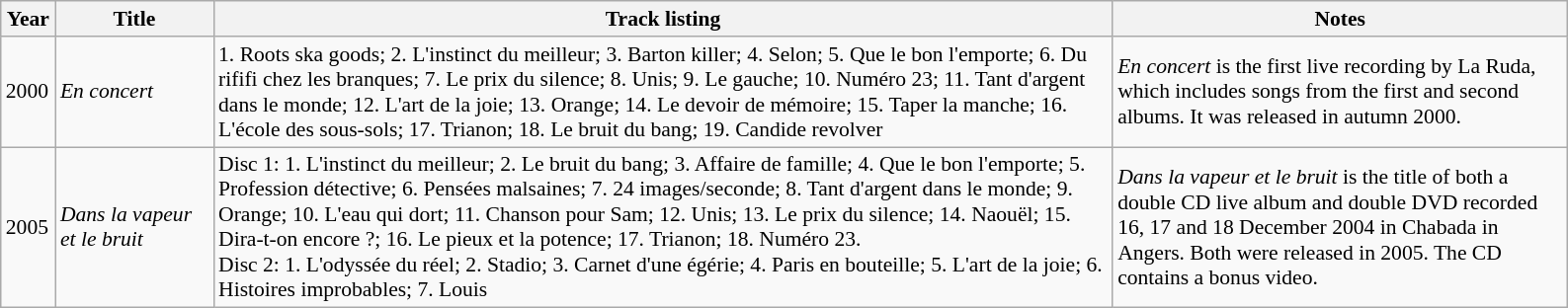<table class="wikitable" style="font-size: 90%; text-align: left;">
<tr>
<th style="width:30px">Year</th>
<th style="width:100px">Title</th>
<th style="width:600px">Track listing</th>
<th style="width:300px">Notes</th>
</tr>
<tr>
<td>2000</td>
<td><em>En concert</em></td>
<td>1. Roots ska goods; 2. L'instinct du meilleur; 3. Barton killer; 4. Selon; 5. Que le bon l'emporte; 6. Du rififi chez les branques; 7. Le prix du silence; 8. Unis; 9. Le gauche; 10. Numéro 23; 11. Tant d'argent dans le monde; 12. L'art de la joie; 13. Orange; 14. Le devoir de mémoire; 15. Taper la manche; 16. L'école des sous-sols; 17. Trianon; 18. Le bruit du bang; 19. Candide revolver</td>
<td><em>En concert</em> is the first live recording by La Ruda, which includes songs from the first and second albums. It was released in autumn 2000.</td>
</tr>
<tr>
<td>2005</td>
<td><em>Dans la vapeur et le bruit</em></td>
<td>Disc 1: 1. L'instinct du meilleur; 2. Le bruit du bang; 3. Affaire de famille; 4. Que le bon l'emporte; 5. Profession détective; 6. Pensées malsaines; 7. 24 images/seconde; 8. Tant d'argent dans le monde; 9. Orange; 10. L'eau qui dort; 11. Chanson pour Sam; 12. Unis; 13. Le prix du silence; 14. Naouël; 15. Dira-t-on encore ?; 16. Le pieux et la potence; 17. Trianon; 18. Numéro 23.<br> Disc 2: 1. L'odyssée du réel; 2. Stadio; 3. Carnet d'une égérie; 4. Paris en bouteille; 5. L'art de la joie; 6. Histoires improbables; 7. Louis</td>
<td><em>Dans la vapeur et le bruit</em> is the title of both a double CD live album and double DVD recorded 16, 17 and 18 December 2004 in Chabada in Angers. Both were released in 2005. The CD contains a bonus video.</td>
</tr>
</table>
